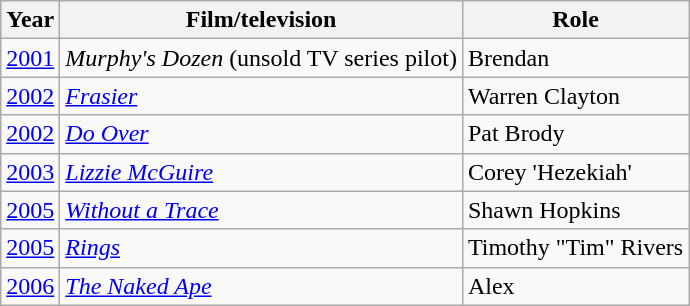<table class="wikitable">
<tr>
<th>Year</th>
<th>Film/television</th>
<th>Role</th>
</tr>
<tr>
<td><a href='#'>2001</a></td>
<td><em>Murphy's Dozen</em> (unsold TV series pilot)</td>
<td>Brendan</td>
</tr>
<tr>
<td><a href='#'>2002</a></td>
<td><em><a href='#'>Frasier</a></em></td>
<td>Warren Clayton</td>
</tr>
<tr>
<td><a href='#'>2002</a></td>
<td><em><a href='#'>Do Over</a></em></td>
<td>Pat Brody</td>
</tr>
<tr>
<td><a href='#'>2003</a></td>
<td><em><a href='#'>Lizzie McGuire</a></em></td>
<td>Corey 'Hezekiah'</td>
</tr>
<tr>
<td><a href='#'>2005</a></td>
<td><em><a href='#'>Without a Trace</a></em></td>
<td>Shawn Hopkins</td>
</tr>
<tr>
<td><a href='#'>2005</a></td>
<td><em><a href='#'>Rings</a></em></td>
<td>Timothy "Tim" Rivers</td>
</tr>
<tr>
<td><a href='#'>2006</a></td>
<td><em><a href='#'>The Naked Ape</a></em></td>
<td>Alex</td>
</tr>
</table>
